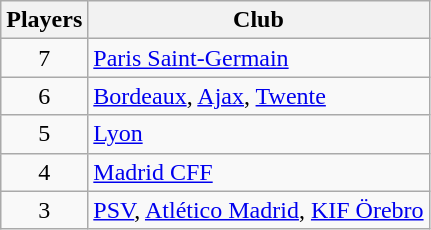<table class="wikitable">
<tr>
<th>Players</th>
<th>Club</th>
</tr>
<tr>
<td align="center">7</td>
<td> <a href='#'>Paris Saint-Germain</a></td>
</tr>
<tr>
<td align="center">6</td>
<td> <a href='#'>Bordeaux</a>,  <a href='#'>Ajax</a>,  <a href='#'>Twente</a></td>
</tr>
<tr>
<td align="center">5</td>
<td> <a href='#'>Lyon</a></td>
</tr>
<tr>
<td align="center">4</td>
<td> <a href='#'>Madrid CFF</a></td>
</tr>
<tr>
<td align="center">3</td>
<td> <a href='#'>PSV</a>,  <a href='#'>Atlético Madrid</a>,  <a href='#'>KIF Örebro</a></td>
</tr>
</table>
